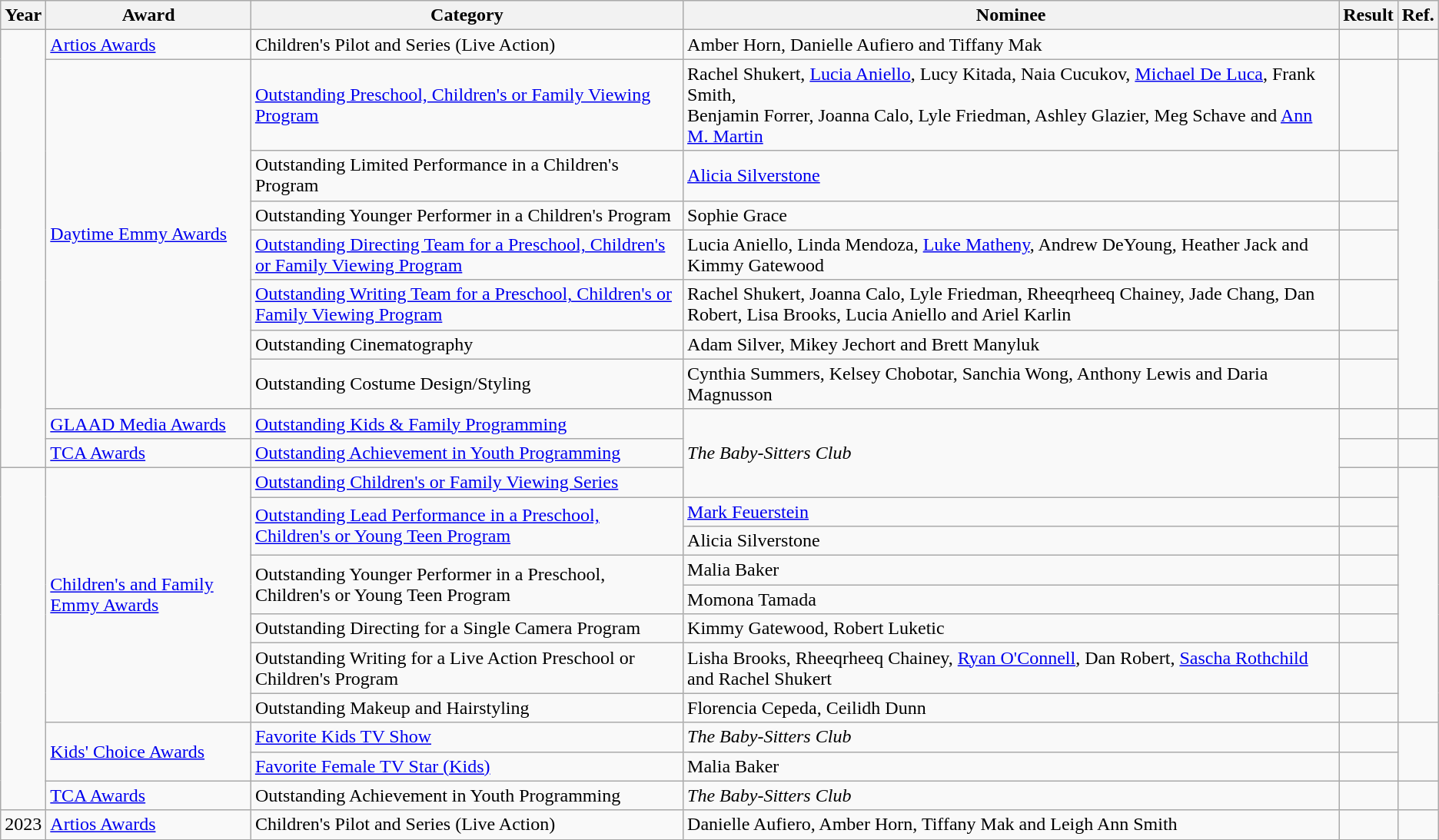<table class="wikitable plainrowheaders">
<tr>
<th>Year</th>
<th>Award</th>
<th>Category</th>
<th>Nominee</th>
<th>Result</th>
<th>Ref.</th>
</tr>
<tr>
<td rowspan="10"></td>
<td><a href='#'>Artios Awards</a></td>
<td>Children's Pilot and Series (Live Action)</td>
<td>Amber Horn, Danielle Aufiero and Tiffany Mak</td>
<td></td>
<td align="center"></td>
</tr>
<tr>
<td rowspan="7"><a href='#'>Daytime Emmy Awards</a></td>
<td><a href='#'> Outstanding Preschool, Children's or Family Viewing Program</a></td>
<td>Rachel Shukert, <a href='#'>Lucia Aniello</a>, Lucy Kitada, Naia Cucukov, <a href='#'>Michael De Luca</a>, Frank Smith, <br> Benjamin Forrer, Joanna Calo, Lyle Friedman, Ashley Glazier, Meg Schave and <a href='#'>Ann M. Martin</a></td>
<td></td>
<td rowspan="7" align="center"> <br> </td>
</tr>
<tr>
<td>Outstanding Limited Performance in a Children's Program</td>
<td><a href='#'>Alicia Silverstone</a></td>
<td></td>
</tr>
<tr>
<td>Outstanding Younger Performer in a Children's Program</td>
<td>Sophie Grace</td>
<td></td>
</tr>
<tr>
<td><a href='#'>Outstanding Directing Team for a Preschool, Children's or Family Viewing Program</a></td>
<td>Lucia Aniello, Linda Mendoza, <a href='#'>Luke Matheny</a>, Andrew DeYoung, Heather Jack and Kimmy Gatewood</td>
<td></td>
</tr>
<tr>
<td><a href='#'>Outstanding Writing Team for a Preschool, Children's or Family Viewing Program</a></td>
<td>Rachel Shukert, Joanna Calo, Lyle Friedman, Rheeqrheeq Chainey, Jade Chang, Dan Robert, Lisa Brooks, Lucia Aniello and Ariel Karlin</td>
<td></td>
</tr>
<tr>
<td>Outstanding Cinematography</td>
<td>Adam Silver, Mikey Jechort and Brett Manyluk</td>
<td></td>
</tr>
<tr>
<td>Outstanding Costume Design/Styling</td>
<td>Cynthia Summers, Kelsey Chobotar, Sanchia Wong, Anthony Lewis and Daria Magnusson</td>
<td></td>
</tr>
<tr>
<td><a href='#'>GLAAD Media Awards</a></td>
<td><a href='#'>Outstanding Kids & Family Programming</a></td>
<td rowspan="3"><em>The Baby-Sitters Club</em></td>
<td></td>
<td align="center"></td>
</tr>
<tr>
<td><a href='#'>TCA Awards</a></td>
<td><a href='#'>Outstanding Achievement in Youth Programming</a></td>
<td></td>
<td align="center"></td>
</tr>
<tr>
<td rowspan="11"></td>
<td rowspan="8"><a href='#'>Children's and Family Emmy Awards</a></td>
<td><a href='#'>Outstanding Children's or Family Viewing Series</a></td>
<td></td>
<td rowspan="8" align="center"></td>
</tr>
<tr>
<td rowspan="2"><a href='#'>Outstanding Lead Performance in a Preschool, Children's or Young Teen Program</a></td>
<td><a href='#'>Mark Feuerstein</a></td>
<td></td>
</tr>
<tr>
<td>Alicia Silverstone</td>
<td></td>
</tr>
<tr>
<td rowspan="2">Outstanding Younger Performer in a Preschool, Children's or Young Teen Program</td>
<td>Malia Baker</td>
<td></td>
</tr>
<tr>
<td>Momona Tamada</td>
<td></td>
</tr>
<tr>
<td>Outstanding Directing for a Single Camera Program</td>
<td>Kimmy Gatewood, Robert Luketic</td>
<td></td>
</tr>
<tr>
<td>Outstanding Writing for a Live Action Preschool or Children's Program</td>
<td>Lisha Brooks, Rheeqrheeq Chainey, <a href='#'>Ryan O'Connell</a>, Dan Robert, <a href='#'>Sascha Rothchild</a> and Rachel Shukert</td>
<td></td>
</tr>
<tr>
<td>Outstanding Makeup and Hairstyling</td>
<td>Florencia Cepeda, Ceilidh Dunn</td>
<td></td>
</tr>
<tr>
<td rowspan="2"><a href='#'>Kids' Choice Awards</a></td>
<td><a href='#'>Favorite Kids TV Show</a></td>
<td><em>The Baby-Sitters Club</em></td>
<td></td>
<td rowspan="2" align="center"></td>
</tr>
<tr>
<td><a href='#'>Favorite Female TV Star (Kids)</a></td>
<td>Malia Baker</td>
<td></td>
</tr>
<tr>
<td><a href='#'>TCA Awards</a></td>
<td>Outstanding Achievement in Youth Programming</td>
<td><em>The Baby-Sitters Club</em></td>
<td></td>
<td align="center"></td>
</tr>
<tr>
<td>2023</td>
<td><a href='#'>Artios Awards</a></td>
<td>Children's Pilot and Series (Live Action)</td>
<td>Danielle Aufiero, Amber Horn, Tiffany Mak and Leigh Ann Smith</td>
<td></td>
<td align="center"></td>
</tr>
</table>
